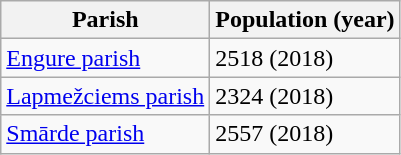<table class="sortable wikitable">
<tr>
<th>Parish</th>
<th>Population (year)</th>
</tr>
<tr>
<td><a href='#'>Engure parish</a></td>
<td>2518 (2018)</td>
</tr>
<tr>
<td><a href='#'>Lapmežciems parish</a></td>
<td>2324 (2018)</td>
</tr>
<tr>
<td><a href='#'>Smārde parish</a></td>
<td>2557 (2018)</td>
</tr>
</table>
